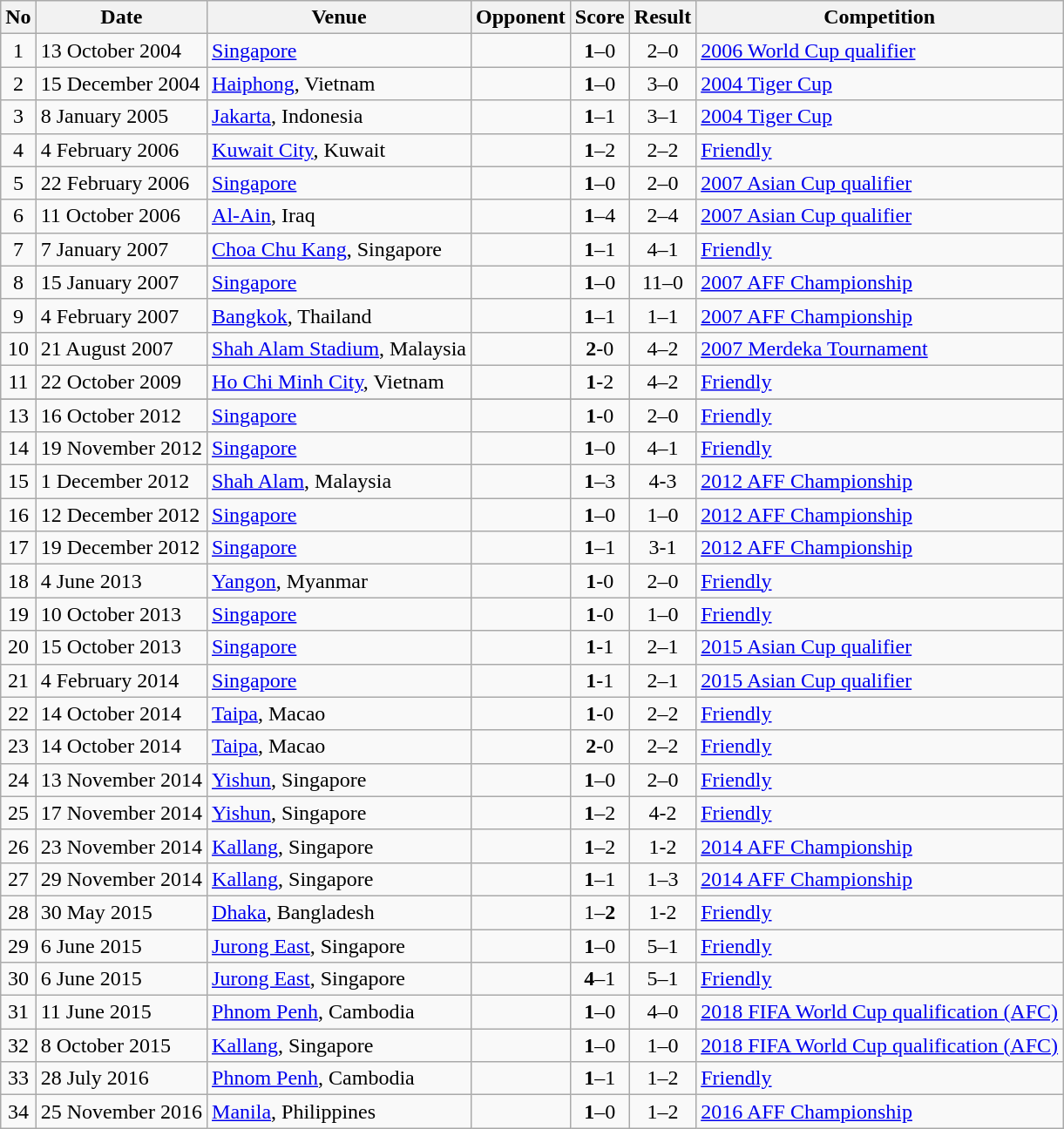<table class="wikitable">
<tr>
<th>No</th>
<th>Date</th>
<th>Venue</th>
<th>Opponent</th>
<th>Score</th>
<th>Result</th>
<th>Competition</th>
</tr>
<tr>
<td align=center>1</td>
<td>13 October 2004</td>
<td><a href='#'>Singapore</a></td>
<td></td>
<td align=center><strong>1</strong>–0</td>
<td align=center>2–0</td>
<td><a href='#'>2006 World Cup qualifier</a></td>
</tr>
<tr>
<td align=center>2</td>
<td>15 December 2004</td>
<td><a href='#'>Haiphong</a>, Vietnam</td>
<td></td>
<td align=center><strong>1</strong>–0</td>
<td align=center>3–0</td>
<td><a href='#'>2004 Tiger Cup</a></td>
</tr>
<tr>
<td align=center>3</td>
<td>8 January 2005</td>
<td><a href='#'>Jakarta</a>, Indonesia</td>
<td></td>
<td align=center><strong>1</strong>–1</td>
<td align=center>3–1</td>
<td><a href='#'>2004 Tiger Cup</a></td>
</tr>
<tr>
<td align=center>4</td>
<td>4 February 2006</td>
<td><a href='#'>Kuwait City</a>, Kuwait</td>
<td></td>
<td align=center><strong>1</strong>–2</td>
<td align=center>2–2</td>
<td><a href='#'>Friendly</a></td>
</tr>
<tr>
<td align=center>5</td>
<td>22 February 2006</td>
<td><a href='#'>Singapore</a></td>
<td></td>
<td align=center><strong>1</strong>–0</td>
<td align=center>2–0</td>
<td><a href='#'>2007 Asian Cup qualifier</a></td>
</tr>
<tr>
<td align=center>6</td>
<td>11 October 2006</td>
<td><a href='#'>Al-Ain</a>, Iraq</td>
<td></td>
<td align=center><strong>1</strong>–4</td>
<td align=center>2–4</td>
<td><a href='#'>2007 Asian Cup qualifier</a></td>
</tr>
<tr>
<td align=center>7</td>
<td>7 January 2007</td>
<td><a href='#'>Choa Chu Kang</a>, Singapore</td>
<td></td>
<td align=center><strong>1</strong>–1</td>
<td align=center>4–1</td>
<td><a href='#'>Friendly</a></td>
</tr>
<tr>
<td align=center>8</td>
<td>15 January 2007</td>
<td><a href='#'>Singapore</a></td>
<td></td>
<td align=center><strong>1</strong>–0</td>
<td align=center>11–0</td>
<td><a href='#'>2007 AFF Championship</a></td>
</tr>
<tr>
<td align=center>9</td>
<td>4 February 2007</td>
<td><a href='#'>Bangkok</a>, Thailand</td>
<td></td>
<td align=center><strong>1</strong>–1</td>
<td align=center>1–1</td>
<td><a href='#'>2007 AFF Championship</a></td>
</tr>
<tr>
<td align=center>10</td>
<td>21 August 2007</td>
<td><a href='#'>Shah Alam Stadium</a>, Malaysia</td>
<td></td>
<td align=center><strong>2</strong>-0</td>
<td align=center>4–2</td>
<td><a href='#'>2007 Merdeka Tournament</a></td>
</tr>
<tr>
<td align=center>11</td>
<td>22 October 2009</td>
<td><a href='#'>Ho Chi Minh City</a>, Vietnam</td>
<td></td>
<td align=center><strong>1</strong>-2</td>
<td align=center>4–2</td>
<td><a href='#'>Friendly</a></td>
</tr>
<tr>
</tr>
<tr | align=center|12 || 25 August 2010 || >
</tr>
<tr>
<td align=center>13</td>
<td>16 October 2012</td>
<td><a href='#'>Singapore</a></td>
<td></td>
<td align=center><strong>1</strong>-0</td>
<td align=center>2–0</td>
<td><a href='#'>Friendly</a></td>
</tr>
<tr>
<td align=center>14</td>
<td>19 November 2012</td>
<td><a href='#'>Singapore</a></td>
<td></td>
<td align=center><strong>1</strong>–0</td>
<td align=center>4–1</td>
<td><a href='#'>Friendly</a></td>
</tr>
<tr>
<td align=center>15</td>
<td>1 December 2012</td>
<td><a href='#'>Shah Alam</a>, Malaysia</td>
<td></td>
<td align=center><strong>1</strong>–3</td>
<td align=center>4-3</td>
<td><a href='#'>2012 AFF Championship</a></td>
</tr>
<tr>
<td align=center>16</td>
<td>12 December 2012</td>
<td><a href='#'>Singapore</a></td>
<td></td>
<td align=center><strong>1</strong>–0</td>
<td align=center>1–0</td>
<td><a href='#'>2012 AFF Championship</a></td>
</tr>
<tr>
<td align=center>17</td>
<td>19 December 2012</td>
<td><a href='#'>Singapore</a></td>
<td></td>
<td align=center><strong>1</strong>–1</td>
<td align=center>3-1</td>
<td><a href='#'>2012 AFF Championship</a></td>
</tr>
<tr>
<td align=center>18</td>
<td>4 June 2013</td>
<td><a href='#'>Yangon</a>, Myanmar</td>
<td></td>
<td align=center><strong>1</strong>-0</td>
<td align=center>2–0</td>
<td><a href='#'>Friendly</a></td>
</tr>
<tr>
<td align=center>19</td>
<td>10 October 2013</td>
<td><a href='#'>Singapore</a></td>
<td></td>
<td align=center><strong>1</strong>-0</td>
<td align=center>1–0</td>
<td><a href='#'>Friendly</a></td>
</tr>
<tr>
<td align=center>20</td>
<td>15 October 2013</td>
<td><a href='#'>Singapore</a></td>
<td></td>
<td align=center><strong>1</strong>-1</td>
<td align=center>2–1</td>
<td><a href='#'>2015 Asian Cup qualifier</a></td>
</tr>
<tr>
<td align=center>21</td>
<td>4 February 2014</td>
<td><a href='#'>Singapore</a></td>
<td></td>
<td align=center><strong>1</strong>-1</td>
<td align=center>2–1</td>
<td><a href='#'>2015 Asian Cup qualifier</a></td>
</tr>
<tr>
<td align="center">22</td>
<td>14 October 2014</td>
<td><a href='#'>Taipa</a>, Macao</td>
<td></td>
<td align="center"><strong>1</strong>-0</td>
<td align="center">2–2</td>
<td><a href='#'>Friendly</a></td>
</tr>
<tr>
<td align="center">23</td>
<td>14 October 2014</td>
<td><a href='#'>Taipa</a>, Macao</td>
<td></td>
<td align="center"><strong>2</strong>-0</td>
<td align="center">2–2</td>
<td><a href='#'>Friendly</a></td>
</tr>
<tr>
<td align="center">24</td>
<td>13 November 2014</td>
<td><a href='#'>Yishun</a>, Singapore</td>
<td></td>
<td align="center"><strong>1</strong>–0</td>
<td align="center">2–0</td>
<td><a href='#'>Friendly</a></td>
</tr>
<tr>
<td align="center">25</td>
<td>17 November 2014</td>
<td><a href='#'>Yishun</a>, Singapore</td>
<td></td>
<td align="center"><strong>1</strong>–2</td>
<td align="center">4-2</td>
<td><a href='#'>Friendly</a></td>
</tr>
<tr>
<td align="center">26</td>
<td>23 November 2014</td>
<td><a href='#'>Kallang</a>, Singapore</td>
<td></td>
<td align="center"><strong>1</strong>–2</td>
<td align="center">1-2</td>
<td><a href='#'>2014 AFF Championship</a></td>
</tr>
<tr>
<td align="center">27</td>
<td>29 November 2014</td>
<td><a href='#'>Kallang</a>, Singapore</td>
<td></td>
<td align="center"><strong>1</strong>–1</td>
<td align="center">1–3</td>
<td><a href='#'>2014 AFF Championship</a></td>
</tr>
<tr>
<td align="center">28</td>
<td>30 May 2015</td>
<td><a href='#'>Dhaka</a>, Bangladesh</td>
<td></td>
<td align="center">1–<strong>2</strong></td>
<td align="center">1-2</td>
<td><a href='#'>Friendly</a></td>
</tr>
<tr>
<td align="center">29</td>
<td>6 June 2015</td>
<td><a href='#'>Jurong East</a>, Singapore</td>
<td></td>
<td align="center"><strong>1</strong>–0</td>
<td align="center">5–1</td>
<td><a href='#'>Friendly</a></td>
</tr>
<tr>
<td align="center">30</td>
<td>6 June 2015</td>
<td><a href='#'>Jurong East</a>, Singapore</td>
<td></td>
<td align="center"><strong>4</strong>–1</td>
<td align="center">5–1</td>
<td><a href='#'>Friendly</a></td>
</tr>
<tr>
<td align="center">31</td>
<td>11 June 2015</td>
<td><a href='#'>Phnom Penh</a>, Cambodia</td>
<td></td>
<td align="center"><strong>1</strong>–0</td>
<td align="center">4–0</td>
<td><a href='#'>2018 FIFA World Cup qualification (AFC)</a></td>
</tr>
<tr>
<td align="center">32</td>
<td>8 October 2015</td>
<td><a href='#'>Kallang</a>, Singapore</td>
<td></td>
<td align="center"><strong>1</strong>–0</td>
<td align="center">1–0</td>
<td><a href='#'>2018 FIFA World Cup qualification (AFC)</a></td>
</tr>
<tr>
<td align="center">33</td>
<td>28 July 2016</td>
<td><a href='#'>Phnom Penh</a>, Cambodia</td>
<td></td>
<td align="center"><strong>1</strong>–1</td>
<td align="center">1–2</td>
<td><a href='#'>Friendly</a></td>
</tr>
<tr>
<td align="center">34</td>
<td>25 November 2016</td>
<td><a href='#'>Manila</a>, Philippines</td>
<td></td>
<td align="center"><strong>1</strong>–0</td>
<td align="center">1–2</td>
<td><a href='#'>2016 AFF Championship</a></td>
</tr>
</table>
